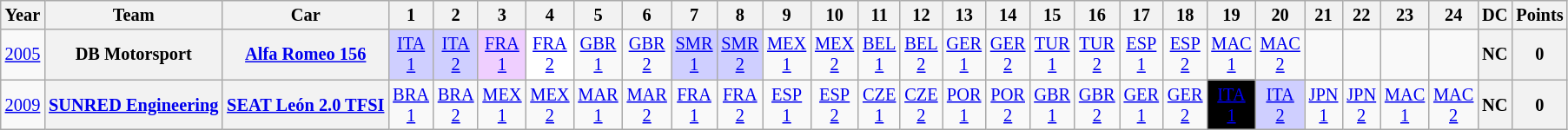<table class="wikitable" style="text-align:center; font-size:85%">
<tr>
<th>Year</th>
<th>Team</th>
<th>Car</th>
<th>1</th>
<th>2</th>
<th>3</th>
<th>4</th>
<th>5</th>
<th>6</th>
<th>7</th>
<th>8</th>
<th>9</th>
<th>10</th>
<th>11</th>
<th>12</th>
<th>13</th>
<th>14</th>
<th>15</th>
<th>16</th>
<th>17</th>
<th>18</th>
<th>19</th>
<th>20</th>
<th>21</th>
<th>22</th>
<th>23</th>
<th>24</th>
<th>DC</th>
<th>Points</th>
</tr>
<tr>
<td><a href='#'>2005</a></td>
<th>DB Motorsport</th>
<th><a href='#'>Alfa Romeo 156</a></th>
<td style="background:#cfcfff;"><a href='#'>ITA<br>1</a><br></td>
<td style="background:#cfcfff;"><a href='#'>ITA<br>2</a><br></td>
<td style="background:#efcfff;"><a href='#'>FRA<br>1</a><br></td>
<td style="background:#ffffff;"><a href='#'>FRA<br>2</a><br></td>
<td><a href='#'>GBR<br>1</a></td>
<td><a href='#'>GBR<br>2</a></td>
<td style="background:#cfcfff;"><a href='#'>SMR<br>1</a><br></td>
<td style="background:#cfcfff;"><a href='#'>SMR<br>2</a><br></td>
<td><a href='#'>MEX<br>1</a></td>
<td><a href='#'>MEX<br>2</a></td>
<td><a href='#'>BEL<br>1</a></td>
<td><a href='#'>BEL<br>2</a></td>
<td><a href='#'>GER<br>1</a></td>
<td><a href='#'>GER<br>2</a></td>
<td><a href='#'>TUR<br>1</a></td>
<td><a href='#'>TUR<br>2</a></td>
<td><a href='#'>ESP<br>1</a></td>
<td><a href='#'>ESP<br>2</a></td>
<td><a href='#'>MAC<br>1</a></td>
<td><a href='#'>MAC<br>2</a></td>
<td></td>
<td></td>
<td></td>
<td></td>
<th>NC</th>
<th>0</th>
</tr>
<tr>
<td><a href='#'>2009</a></td>
<th><a href='#'>SUNRED Engineering</a></th>
<th><a href='#'>SEAT León 2.0 TFSI</a></th>
<td><a href='#'>BRA<br>1</a></td>
<td><a href='#'>BRA<br>2</a></td>
<td><a href='#'>MEX<br>1</a></td>
<td><a href='#'>MEX<br>2</a></td>
<td><a href='#'>MAR<br>1</a></td>
<td><a href='#'>MAR<br>2</a></td>
<td><a href='#'>FRA<br>1</a></td>
<td><a href='#'>FRA<br>2</a></td>
<td><a href='#'>ESP<br>1</a></td>
<td><a href='#'>ESP<br>2</a></td>
<td><a href='#'>CZE<br>1</a></td>
<td><a href='#'>CZE<br>2</a></td>
<td><a href='#'>POR<br>1</a></td>
<td><a href='#'>POR<br>2</a></td>
<td><a href='#'>GBR<br>1</a></td>
<td><a href='#'>GBR<br>2</a></td>
<td><a href='#'>GER<br>1</a></td>
<td><a href='#'>GER<br>2</a></td>
<td style="background:black; color:white"><a href='#'><span>ITA<br>1</span></a><br></td>
<td style="background:#cfcfff;"><a href='#'>ITA<br>2</a><br></td>
<td><a href='#'>JPN<br>1</a></td>
<td><a href='#'>JPN<br>2</a></td>
<td><a href='#'>MAC<br>1</a></td>
<td><a href='#'>MAC<br>2</a></td>
<th>NC</th>
<th>0</th>
</tr>
</table>
